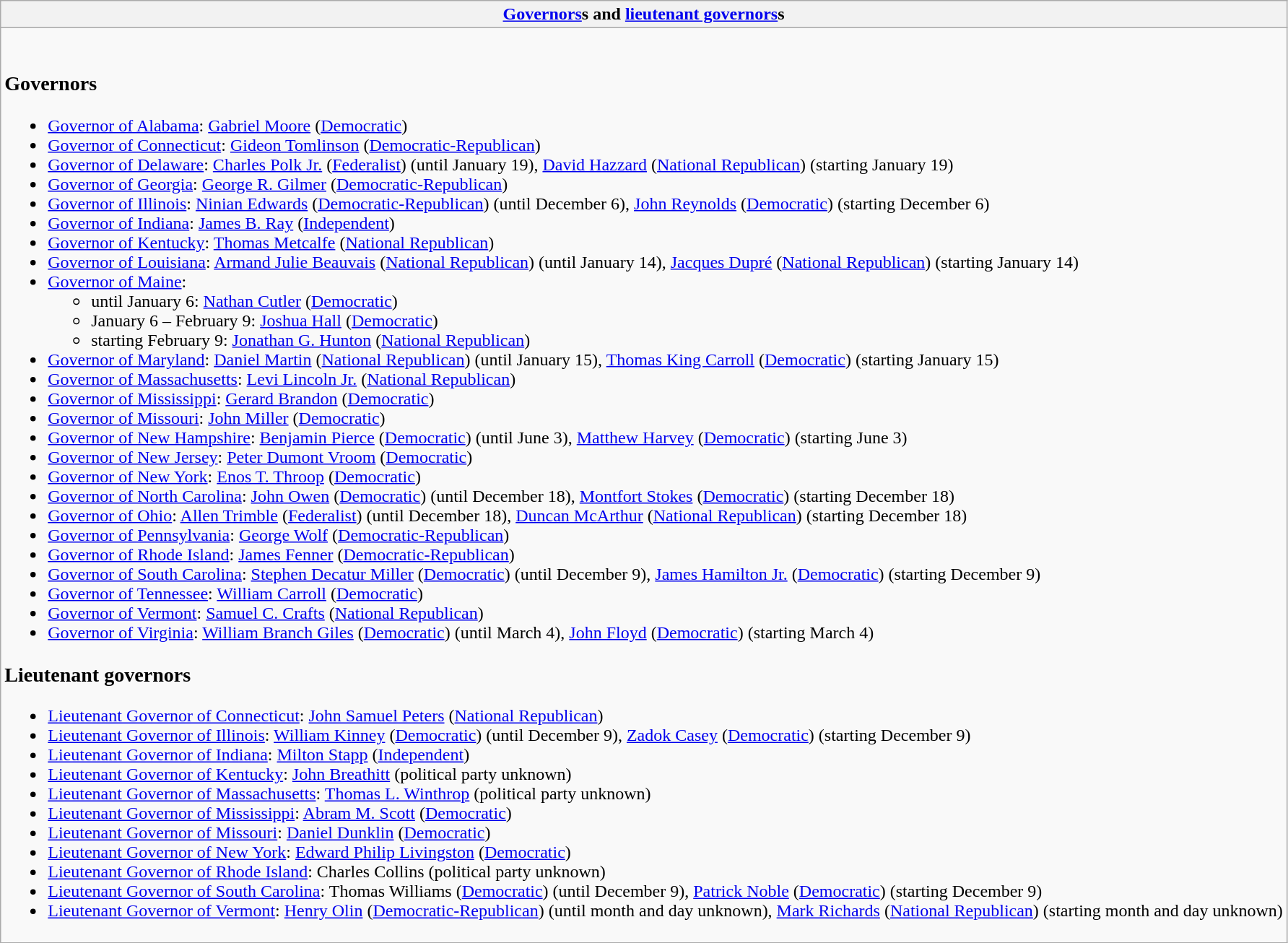<table class="wikitable collapsible collapsed">
<tr>
<th><a href='#'>Governors</a>s and <a href='#'>lieutenant governors</a>s</th>
</tr>
<tr>
<td><br><h3>Governors</h3><ul><li><a href='#'>Governor of Alabama</a>: <a href='#'>Gabriel Moore</a> (<a href='#'>Democratic</a>)</li><li><a href='#'>Governor of Connecticut</a>: <a href='#'>Gideon Tomlinson</a> (<a href='#'>Democratic-Republican</a>)</li><li><a href='#'>Governor of Delaware</a>: <a href='#'>Charles Polk Jr.</a> (<a href='#'>Federalist</a>) (until January 19), <a href='#'>David Hazzard</a> (<a href='#'>National Republican</a>) (starting January 19)</li><li><a href='#'>Governor of Georgia</a>: <a href='#'>George R. Gilmer</a>  (<a href='#'>Democratic-Republican</a>)</li><li><a href='#'>Governor of Illinois</a>: <a href='#'>Ninian Edwards</a> (<a href='#'>Democratic-Republican</a>) (until December 6), <a href='#'>John Reynolds</a> (<a href='#'>Democratic</a>) (starting December 6)</li><li><a href='#'>Governor of Indiana</a>: <a href='#'>James B. Ray</a> (<a href='#'>Independent</a>)</li><li><a href='#'>Governor of Kentucky</a>: <a href='#'>Thomas Metcalfe</a> (<a href='#'>National Republican</a>)</li><li><a href='#'>Governor of Louisiana</a>: <a href='#'>Armand Julie Beauvais</a> (<a href='#'>National Republican</a>) (until January 14), <a href='#'>Jacques Dupré</a> (<a href='#'>National Republican</a>) (starting January 14)</li><li><a href='#'>Governor of Maine</a>:<ul><li>until January 6: <a href='#'>Nathan Cutler</a> (<a href='#'>Democratic</a>)</li><li>January 6 – February 9: <a href='#'>Joshua Hall</a> (<a href='#'>Democratic</a>)</li><li>starting February 9: <a href='#'>Jonathan G. Hunton</a> (<a href='#'>National Republican</a>)</li></ul></li><li><a href='#'>Governor of Maryland</a>: <a href='#'>Daniel Martin</a> (<a href='#'>National Republican</a>) (until January 15), <a href='#'>Thomas King Carroll</a> (<a href='#'>Democratic</a>) (starting January 15)</li><li><a href='#'>Governor of Massachusetts</a>: <a href='#'>Levi Lincoln Jr.</a> (<a href='#'>National Republican</a>)</li><li><a href='#'>Governor of Mississippi</a>: <a href='#'>Gerard Brandon</a> (<a href='#'>Democratic</a>)</li><li><a href='#'>Governor of Missouri</a>: <a href='#'>John Miller</a> (<a href='#'>Democratic</a>)</li><li><a href='#'>Governor of New Hampshire</a>: <a href='#'>Benjamin Pierce</a> (<a href='#'>Democratic</a>) (until June 3), <a href='#'>Matthew Harvey</a> (<a href='#'>Democratic</a>) (starting June 3)</li><li><a href='#'>Governor of New Jersey</a>: <a href='#'>Peter Dumont Vroom</a> (<a href='#'>Democratic</a>)</li><li><a href='#'>Governor of New York</a>: <a href='#'>Enos T. Throop</a> (<a href='#'>Democratic</a>)</li><li><a href='#'>Governor of North Carolina</a>: <a href='#'>John Owen</a> (<a href='#'>Democratic</a>) (until December 18), <a href='#'>Montfort Stokes</a> (<a href='#'>Democratic</a>) (starting December 18)</li><li><a href='#'>Governor of Ohio</a>: <a href='#'>Allen Trimble</a> (<a href='#'>Federalist</a>) (until December 18), <a href='#'>Duncan McArthur</a> (<a href='#'>National Republican</a>) (starting December 18)</li><li><a href='#'>Governor of Pennsylvania</a>: <a href='#'>George Wolf</a> (<a href='#'>Democratic-Republican</a>)</li><li><a href='#'>Governor of Rhode Island</a>: <a href='#'>James Fenner</a> (<a href='#'>Democratic-Republican</a>)</li><li><a href='#'>Governor of South Carolina</a>: <a href='#'>Stephen Decatur Miller</a> (<a href='#'>Democratic</a>) (until December 9), <a href='#'>James Hamilton Jr.</a> (<a href='#'>Democratic</a>) (starting December 9)</li><li><a href='#'>Governor of Tennessee</a>: <a href='#'>William Carroll</a> (<a href='#'>Democratic</a>)</li><li><a href='#'>Governor of Vermont</a>: <a href='#'>Samuel C. Crafts</a> (<a href='#'>National Republican</a>)</li><li><a href='#'>Governor of Virginia</a>: <a href='#'>William Branch Giles</a> (<a href='#'>Democratic</a>) (until March 4), <a href='#'>John Floyd</a> (<a href='#'>Democratic</a>) (starting March 4)</li></ul><h3>Lieutenant governors</h3><ul><li><a href='#'>Lieutenant Governor of Connecticut</a>: <a href='#'>John Samuel Peters</a> (<a href='#'>National Republican</a>)</li><li><a href='#'>Lieutenant Governor of Illinois</a>: <a href='#'>William Kinney</a> (<a href='#'>Democratic</a>) (until December 9), <a href='#'>Zadok Casey</a> (<a href='#'>Democratic</a>) (starting December 9)</li><li><a href='#'>Lieutenant Governor of Indiana</a>: <a href='#'>Milton Stapp</a> (<a href='#'>Independent</a>)</li><li><a href='#'>Lieutenant Governor of Kentucky</a>: <a href='#'>John Breathitt</a> (political party unknown)</li><li><a href='#'>Lieutenant Governor of Massachusetts</a>: <a href='#'>Thomas L. Winthrop</a> (political party unknown)</li><li><a href='#'>Lieutenant Governor of Mississippi</a>: <a href='#'>Abram M. Scott</a> (<a href='#'>Democratic</a>)</li><li><a href='#'>Lieutenant Governor of Missouri</a>: <a href='#'>Daniel Dunklin</a> (<a href='#'>Democratic</a>)</li><li><a href='#'>Lieutenant Governor of New York</a>: <a href='#'>Edward Philip Livingston</a> (<a href='#'>Democratic</a>)</li><li><a href='#'>Lieutenant Governor of Rhode Island</a>: Charles Collins (political party unknown)</li><li><a href='#'>Lieutenant Governor of South Carolina</a>: Thomas Williams (<a href='#'>Democratic</a>) (until December 9), <a href='#'>Patrick Noble</a> (<a href='#'>Democratic</a>) (starting December 9)</li><li><a href='#'>Lieutenant Governor of Vermont</a>: <a href='#'>Henry Olin</a> (<a href='#'>Democratic-Republican</a>) (until month and day unknown), <a href='#'>Mark Richards</a> (<a href='#'>National Republican</a>) (starting month and day unknown)</li></ul></td>
</tr>
</table>
